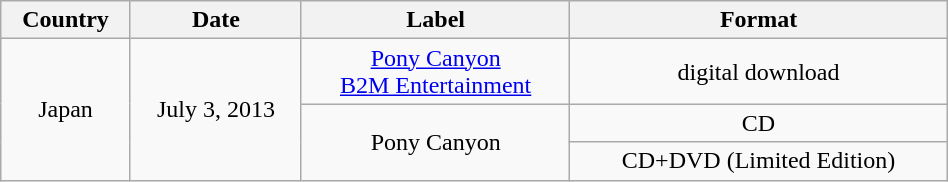<table class="wikitable" style="width:50%; text-align:center">
<tr>
<th>Country</th>
<th>Date</th>
<th>Label</th>
<th>Format</th>
</tr>
<tr>
<td rowspan=3>Japan</td>
<td rowspan=3>July 3, 2013</td>
<td><a href='#'>Pony Canyon</a><br><a href='#'>B2M Entertainment</a></td>
<td>digital download</td>
</tr>
<tr>
<td rowspan=2>Pony Canyon</td>
<td>CD</td>
</tr>
<tr>
<td>CD+DVD (Limited Edition)</td>
</tr>
</table>
